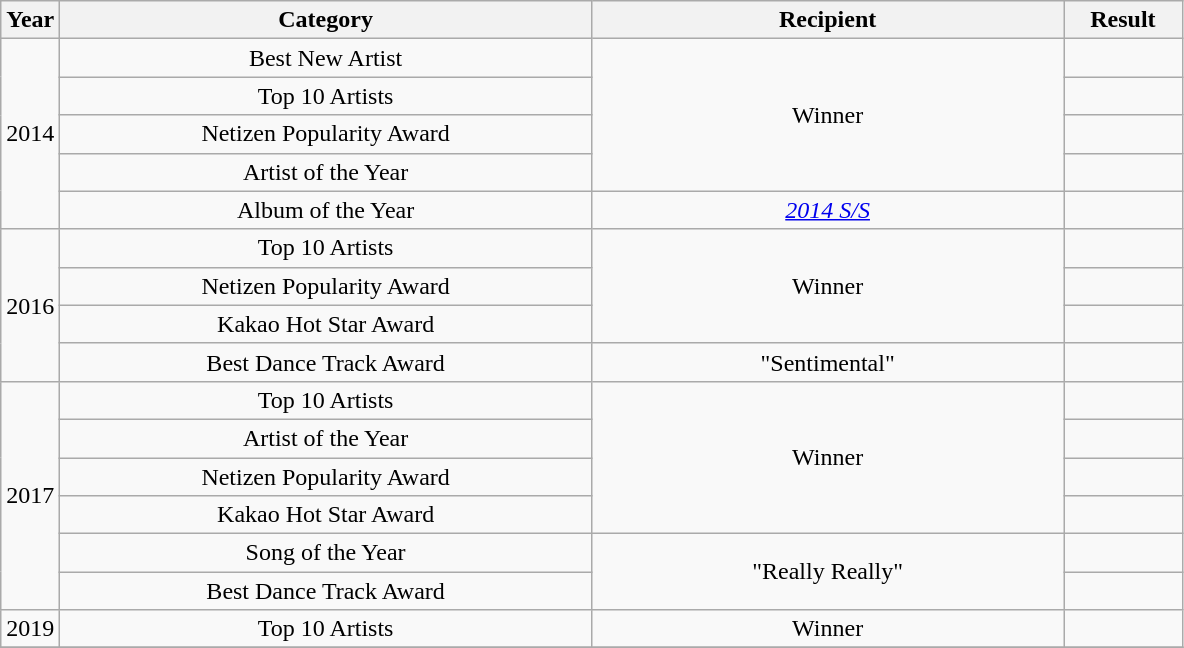<table class="wikitable" style="text-align:center">
<tr>
<th width="5%">Year</th>
<th width="45%">Category</th>
<th width="40%">Recipient</th>
<th width="10%">Result</th>
</tr>
<tr>
<td rowspan='5'>2014</td>
<td>Best New Artist</td>
<td rowspan='4'>Winner</td>
<td></td>
</tr>
<tr>
<td>Top 10 Artists</td>
<td></td>
</tr>
<tr>
<td>Netizen Popularity Award</td>
<td></td>
</tr>
<tr>
<td>Artist of the Year</td>
<td></td>
</tr>
<tr>
<td>Album of the Year</td>
<td><em><a href='#'>2014 S/S</a></em></td>
<td></td>
</tr>
<tr>
<td rowspan='4'>2016</td>
<td>Top 10 Artists</td>
<td rowspan='3'>Winner</td>
<td></td>
</tr>
<tr>
<td>Netizen Popularity Award</td>
<td></td>
</tr>
<tr>
<td>Kakao Hot Star Award</td>
<td></td>
</tr>
<tr>
<td>Best Dance Track Award</td>
<td>"Sentimental"</td>
<td></td>
</tr>
<tr>
<td rowspan="6">2017</td>
<td>Top 10 Artists</td>
<td rowspan="4">Winner</td>
<td></td>
</tr>
<tr>
<td>Artist of the Year</td>
<td></td>
</tr>
<tr>
<td>Netizen Popularity Award</td>
<td></td>
</tr>
<tr>
<td>Kakao Hot Star Award</td>
<td></td>
</tr>
<tr>
<td>Song of the Year</td>
<td rowspan="2">"Really Really"</td>
<td></td>
</tr>
<tr>
<td>Best Dance Track Award</td>
<td></td>
</tr>
<tr>
<td>2019</td>
<td>Top 10 Artists</td>
<td>Winner</td>
<td></td>
</tr>
<tr>
</tr>
</table>
